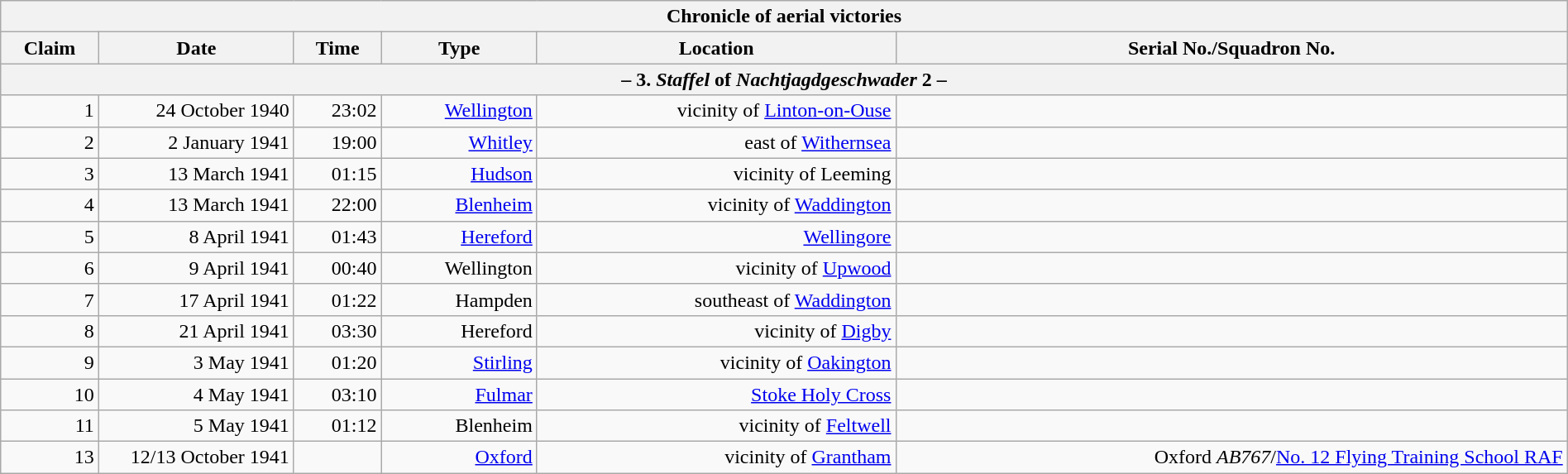<table class="wikitable plainrowheaders collapsible" style="margin-left: auto; margin-right: auto; border: none; text-align:right; width: 100%;">
<tr>
<th colspan="7">Chronicle of aerial victories</th>
</tr>
<tr>
<th scope="col">Claim</th>
<th scope="col" style="width:150px">Date</th>
<th scope="col">Time</th>
<th scope="col">Type</th>
<th scope="col">Location</th>
<th scope="col">Serial No./Squadron No.</th>
</tr>
<tr>
<th colspan="6">– 3. <em>Staffel</em> of <em>Nachtjagdgeschwader</em> 2 –</th>
</tr>
<tr>
<td>1</td>
<td>24 October 1940</td>
<td>23:02</td>
<td><a href='#'>Wellington</a></td>
<td>vicinity of <a href='#'>Linton-on-Ouse</a></td>
<td></td>
</tr>
<tr>
<td>2</td>
<td>2 January 1941</td>
<td>19:00</td>
<td><a href='#'>Whitley</a></td>
<td> east of <a href='#'>Withernsea</a></td>
<td></td>
</tr>
<tr>
<td>3</td>
<td>13 March 1941</td>
<td>01:15</td>
<td><a href='#'>Hudson</a></td>
<td>vicinity of Leeming</td>
<td></td>
</tr>
<tr>
<td>4</td>
<td>13 March 1941</td>
<td>22:00</td>
<td><a href='#'>Blenheim</a></td>
<td>vicinity of <a href='#'>Waddington</a></td>
<td></td>
</tr>
<tr>
<td>5</td>
<td>8 April 1941</td>
<td>01:43</td>
<td><a href='#'>Hereford</a></td>
<td><a href='#'>Wellingore</a></td>
<td></td>
</tr>
<tr>
<td>6</td>
<td>9 April 1941</td>
<td>00:40</td>
<td>Wellington</td>
<td>vicinity of <a href='#'>Upwood</a></td>
<td></td>
</tr>
<tr>
<td>7</td>
<td>17 April 1941</td>
<td>01:22</td>
<td>Hampden</td>
<td>southeast of <a href='#'>Waddington</a></td>
<td></td>
</tr>
<tr>
<td>8</td>
<td>21 April 1941</td>
<td>03:30</td>
<td>Hereford</td>
<td>vicinity of <a href='#'>Digby</a></td>
<td></td>
</tr>
<tr>
<td>9</td>
<td>3 May 1941</td>
<td>01:20</td>
<td><a href='#'>Stirling</a></td>
<td>vicinity of <a href='#'>Oakington</a></td>
<td></td>
</tr>
<tr>
<td>10</td>
<td>4 May 1941</td>
<td>03:10</td>
<td><a href='#'>Fulmar</a></td>
<td><a href='#'>Stoke Holy Cross</a></td>
<td></td>
</tr>
<tr>
<td>11</td>
<td>5 May 1941</td>
<td>01:12</td>
<td>Blenheim</td>
<td>vicinity of <a href='#'>Feltwell</a></td>
<td></td>
</tr>
<tr>
<td>13</td>
<td>12/13 October 1941</td>
<td></td>
<td><a href='#'>Oxford</a></td>
<td>vicinity of <a href='#'>Grantham</a></td>
<td>Oxford <em>AB767</em>/<a href='#'>No. 12 Flying Training School RAF</a></td>
</tr>
</table>
